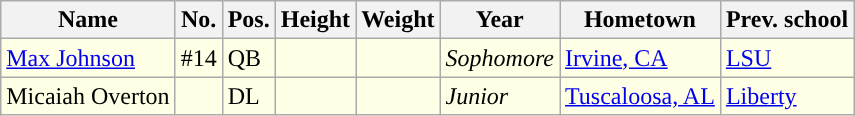<table class="wikitable sortable">
<tr>
<th>Name</th>
<th>No.</th>
<th>Pos.</th>
<th>Height</th>
<th>Weight</th>
<th>Year</th>
<th>Hometown</th>
<th class="unsortable">Prev. school</th>
</tr>
<tr style="background:#FFFFE6;">
<td><a href='#'>Max Johnson</a></td>
<td>#14</td>
<td>QB</td>
<td></td>
<td></td>
<td><em>Sophomore</em></td>
<td><a href='#'>Irvine, CA</a></td>
<td><a href='#'>LSU</a></td>
</tr>
<tr style="background:#FFFFE6;">
<td>Micaiah Overton</td>
<td></td>
<td>DL</td>
<td></td>
<td></td>
<td><em> Junior</em></td>
<td><a href='#'>Tuscaloosa, AL</a></td>
<td><a href='#'>Liberty</a></td>
</tr>
</table>
